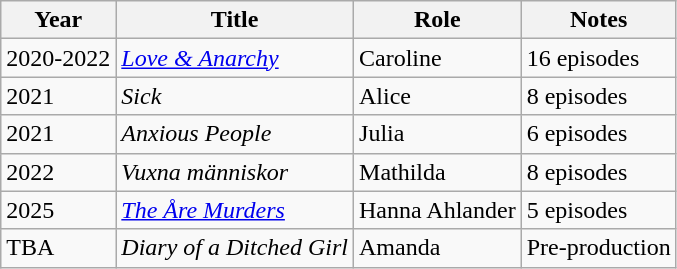<table class="wikitable sortable">
<tr>
<th>Year</th>
<th>Title</th>
<th>Role</th>
<th class="unsortable">Notes</th>
</tr>
<tr>
<td>2020-2022</td>
<td><em><a href='#'> Love & Anarchy</a></em></td>
<td>Caroline</td>
<td>16 episodes</td>
</tr>
<tr>
<td>2021</td>
<td><em>Sick</em></td>
<td>Alice</td>
<td>8 episodes</td>
</tr>
<tr>
<td>2021</td>
<td><em>Anxious People</em></td>
<td>Julia</td>
<td>6 episodes</td>
</tr>
<tr>
<td>2022</td>
<td><em>Vuxna människor</em></td>
<td>Mathilda</td>
<td>8 episodes</td>
</tr>
<tr>
<td>2025</td>
<td><em><a href='#'>The Åre Murders</a></em></td>
<td>Hanna Ahlander</td>
<td>5 episodes</td>
</tr>
<tr>
<td>TBA</td>
<td><em>Diary of a Ditched Girl</em></td>
<td>Amanda</td>
<td>Pre-production</td>
</tr>
</table>
